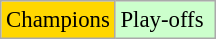<table class="wikitable" style="font-size: 95%">
<tr>
<td bgcolor="#FFD700" width="60">Champions</td>
<td bgcolor="#ccffcc" width="60">Play-offs</td>
</tr>
</table>
